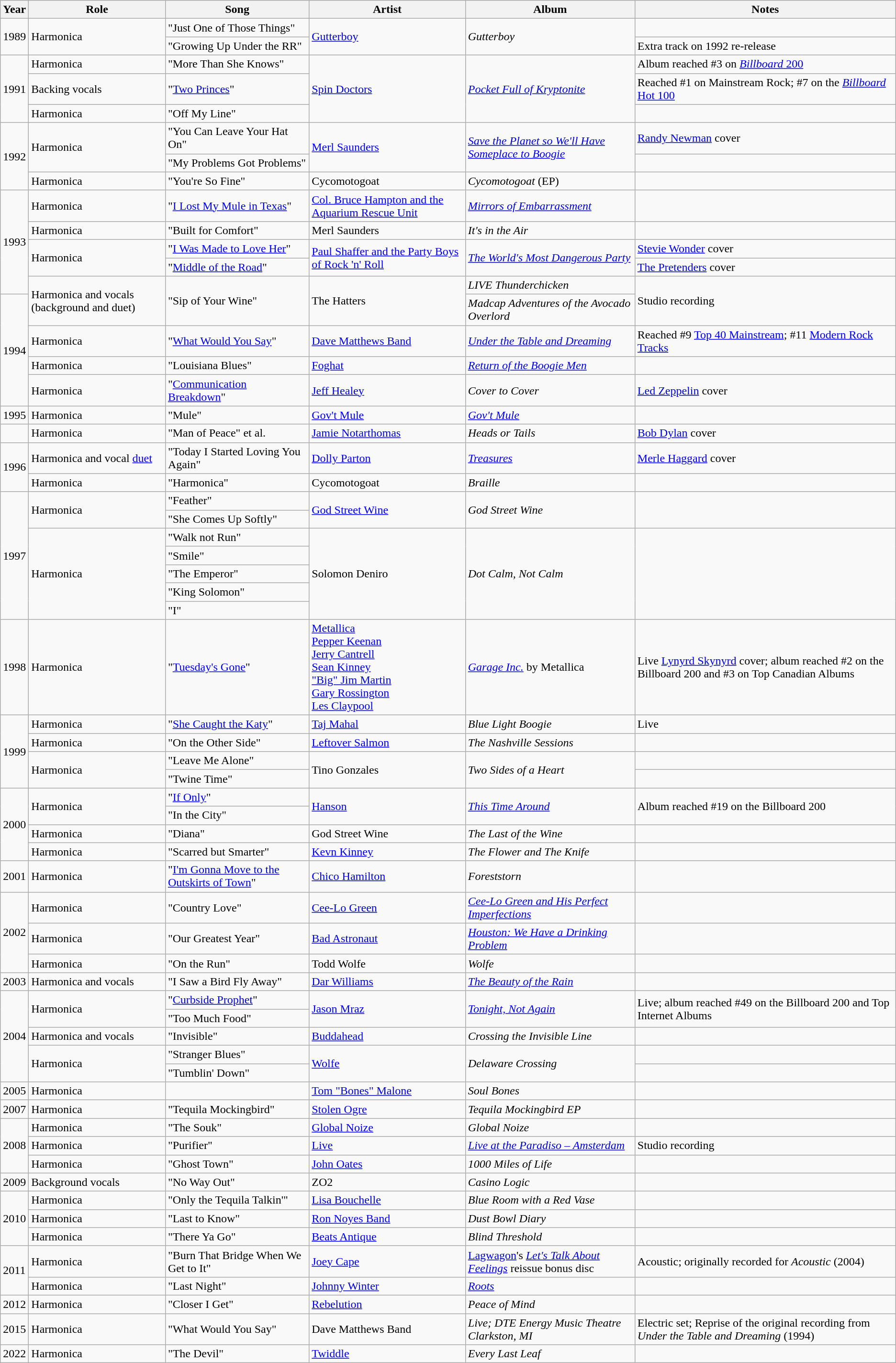<table class="wikitable">
<tr>
<th>Year</th>
<th>Role</th>
<th>Song</th>
<th>Artist</th>
<th>Album</th>
<th>Notes</th>
</tr>
<tr>
<td rowspan="2">1989</td>
<td rowspan="2">Harmonica</td>
<td>"Just One of Those Things"</td>
<td rowspan="2"><a href='#'>Gutterboy</a></td>
<td rowspan="2"><em>Gutterboy</em></td>
<td></td>
</tr>
<tr>
<td>"Growing Up Under the RR"</td>
<td>Extra track on 1992 re-release</td>
</tr>
<tr>
<td rowspan="3">1991</td>
<td>Harmonica</td>
<td>"More Than She Knows"</td>
<td rowspan="3"><a href='#'>Spin Doctors</a></td>
<td rowspan="3"><em><a href='#'>Pocket Full of Kryptonite</a></em></td>
<td>Album reached #3 on <a href='#'><em>Billboard</em> 200</a></td>
</tr>
<tr>
<td>Backing vocals</td>
<td>"<a href='#'>Two Princes</a>"</td>
<td>Reached #1 on Mainstream Rock; #7 on the <a href='#'><em>Billboard</em> Hot 100</a></td>
</tr>
<tr>
<td>Harmonica</td>
<td>"Off My Line"</td>
<td></td>
</tr>
<tr>
<td rowspan="3">1992</td>
<td rowspan="2">Harmonica</td>
<td>"You Can Leave Your Hat On"</td>
<td rowspan="2"><a href='#'>Merl Saunders</a></td>
<td rowspan="2"><em><a href='#'>Save the Planet so We'll Have Someplace to Boogie</a></em></td>
<td><a href='#'>Randy Newman</a> cover</td>
</tr>
<tr>
<td>"My Problems Got Problems"</td>
<td></td>
</tr>
<tr>
<td>Harmonica</td>
<td>"You're So Fine"</td>
<td>Cycomotogoat</td>
<td><em>Cycomotogoat</em> (EP)</td>
<td></td>
</tr>
<tr>
<td rowspan="5">1993</td>
<td>Harmonica</td>
<td>"<a href='#'>I Lost My Mule in Texas</a>"</td>
<td><a href='#'>Col. Bruce Hampton and the Aquarium Rescue Unit</a></td>
<td><em><a href='#'>Mirrors of Embarrassment</a></em></td>
<td></td>
</tr>
<tr>
<td>Harmonica</td>
<td>"Built for Comfort"</td>
<td>Merl Saunders</td>
<td><em>It's in the Air</em></td>
<td></td>
</tr>
<tr>
<td rowspan="2">Harmonica</td>
<td>"<a href='#'>I Was Made to Love Her</a>"</td>
<td rowspan="2"><a href='#'>Paul Shaffer and the Party Boys of Rock 'n' Roll</a></td>
<td rowspan="2"><em><a href='#'>The World's Most Dangerous Party</a></em></td>
<td><a href='#'>Stevie Wonder</a> cover</td>
</tr>
<tr>
<td>"<a href='#'>Middle of the Road</a>"</td>
<td><a href='#'>The Pretenders</a> cover</td>
</tr>
<tr>
<td rowspan="2">Harmonica and vocals (background and duet)</td>
<td rowspan="2">"Sip of Your Wine"</td>
<td rowspan="2">The Hatters</td>
<td><em>LIVE Thunderchicken</em></td>
<td rowspan="2">Studio recording</td>
</tr>
<tr>
<td rowspan="4">1994</td>
<td><em>Madcap Adventures of the Avocado Overlord</em></td>
</tr>
<tr>
<td>Harmonica</td>
<td>"<a href='#'>What Would You Say</a>"</td>
<td><a href='#'>Dave Matthews Band</a></td>
<td><em><a href='#'>Under the Table and Dreaming</a></em></td>
<td>Reached #9 <a href='#'>Top 40 Mainstream</a>; #11 <a href='#'>Modern Rock Tracks</a></td>
</tr>
<tr>
<td>Harmonica</td>
<td>"Louisiana Blues"</td>
<td><a href='#'>Foghat</a></td>
<td><em><a href='#'>Return of the Boogie Men</a></em></td>
<td></td>
</tr>
<tr>
<td>Harmonica</td>
<td>"<a href='#'>Communication Breakdown</a>"</td>
<td><a href='#'>Jeff Healey</a></td>
<td><em>Cover to Cover</em></td>
<td><a href='#'>Led Zeppelin</a> cover</td>
</tr>
<tr>
<td>1995</td>
<td>Harmonica</td>
<td>"Mule"</td>
<td><a href='#'>Gov't Mule</a></td>
<td><em><a href='#'>Gov't Mule</a></em></td>
<td></td>
</tr>
<tr>
<td></td>
<td>Harmonica</td>
<td>"Man of Peace" et al.</td>
<td><a href='#'>Jamie Notarthomas</a></td>
<td><em>Heads or Tails</em></td>
<td><a href='#'>Bob Dylan</a> cover</td>
</tr>
<tr>
<td rowspan="2">1996</td>
<td>Harmonica and vocal <a href='#'>duet</a></td>
<td>"Today I Started Loving You Again"</td>
<td><a href='#'>Dolly Parton</a></td>
<td><em><a href='#'>Treasures</a></em></td>
<td><a href='#'>Merle Haggard</a> cover</td>
</tr>
<tr>
<td>Harmonica</td>
<td>"Harmonica"</td>
<td>Cycomotogoat</td>
<td><em>Braille</em></td>
<td></td>
</tr>
<tr>
<td rowspan="7">1997</td>
<td rowspan="2">Harmonica</td>
<td>"Feather"</td>
<td rowspan="2"><a href='#'>God Street Wine</a></td>
<td rowspan="2"><em>God Street Wine</em></td>
<td rowspan="2"></td>
</tr>
<tr>
<td>"She Comes Up Softly"</td>
</tr>
<tr>
<td rowspan="5">Harmonica</td>
<td>"Walk not Run"</td>
<td rowspan="5">Solomon Deniro</td>
<td rowspan="5"><em>Dot Calm, Not Calm</em></td>
<td rowspan="5"></td>
</tr>
<tr>
<td>"Smile"</td>
</tr>
<tr>
<td>"The Emperor"</td>
</tr>
<tr>
<td>"King Solomon"</td>
</tr>
<tr>
<td>"I"</td>
</tr>
<tr>
<td>1998</td>
<td>Harmonica</td>
<td>"<a href='#'>Tuesday's Gone</a>"</td>
<td><a href='#'>Metallica</a><br><a href='#'>Pepper Keenan</a><br><a href='#'>Jerry Cantrell</a><br><a href='#'>Sean Kinney</a><br><a href='#'>"Big" Jim Martin</a><br><a href='#'>Gary Rossington</a><br><a href='#'>Les Claypool</a></td>
<td><em><a href='#'>Garage Inc.</a></em> by Metallica</td>
<td>Live <a href='#'>Lynyrd Skynyrd</a> cover; album reached #2 on the Billboard 200 and #3 on Top Canadian Albums</td>
</tr>
<tr>
<td rowspan="4">1999</td>
<td>Harmonica</td>
<td>"<a href='#'>She Caught the Katy</a>"</td>
<td><a href='#'>Taj Mahal</a></td>
<td><em>Blue Light Boogie</em></td>
<td>Live</td>
</tr>
<tr>
<td>Harmonica</td>
<td>"On the Other Side"</td>
<td><a href='#'>Leftover Salmon</a></td>
<td><em>The Nashville Sessions</em></td>
<td></td>
</tr>
<tr>
<td rowspan="2">Harmonica</td>
<td>"Leave Me Alone"</td>
<td rowspan="2">Tino Gonzales</td>
<td rowspan="2"><em>Two Sides of a Heart</em></td>
<td></td>
</tr>
<tr>
<td>"Twine Time"</td>
<td></td>
</tr>
<tr>
<td rowspan="4">2000</td>
<td rowspan="2">Harmonica</td>
<td>"<a href='#'>If Only</a>"</td>
<td rowspan="2"><a href='#'>Hanson</a></td>
<td rowspan="2"><em><a href='#'>This Time Around</a></em></td>
<td rowspan="2">Album reached #19 on the Billboard 200</td>
</tr>
<tr>
<td>"In the City"</td>
</tr>
<tr>
<td>Harmonica</td>
<td>"Diana"</td>
<td>God Street Wine</td>
<td><em>The Last of the Wine</em></td>
<td></td>
</tr>
<tr>
<td>Harmonica</td>
<td>"Scarred but Smarter"</td>
<td><a href='#'>Kevn Kinney</a></td>
<td><em>The Flower and The Knife</em></td>
<td></td>
</tr>
<tr>
<td>2001</td>
<td>Harmonica</td>
<td>"<a href='#'>I'm Gonna Move to the Outskirts of Town</a>"</td>
<td><a href='#'>Chico Hamilton</a></td>
<td><em>Foreststorn</em></td>
<td></td>
</tr>
<tr>
<td rowspan="3">2002</td>
<td>Harmonica</td>
<td>"Country Love"</td>
<td><a href='#'>Cee-Lo Green</a></td>
<td><em><a href='#'>Cee-Lo Green and His Perfect Imperfections</a></em></td>
<td></td>
</tr>
<tr>
<td>Harmonica</td>
<td>"Our Greatest Year"</td>
<td><a href='#'>Bad Astronaut</a></td>
<td><em><a href='#'>Houston: We Have a Drinking Problem</a></em></td>
<td></td>
</tr>
<tr>
<td>Harmonica</td>
<td>"On the Run"</td>
<td>Todd Wolfe</td>
<td><em>Wolfe</em></td>
<td></td>
</tr>
<tr>
<td>2003</td>
<td>Harmonica and vocals</td>
<td>"I Saw a Bird Fly Away"</td>
<td><a href='#'>Dar Williams</a></td>
<td><em><a href='#'>The Beauty of the Rain</a></em></td>
<td></td>
</tr>
<tr>
<td rowspan="5">2004</td>
<td rowspan="2">Harmonica</td>
<td>"<a href='#'>Curbside Prophet</a>"</td>
<td rowspan="2"><a href='#'>Jason Mraz</a></td>
<td rowspan="2"><em><a href='#'>Tonight, Not Again</a></em></td>
<td rowspan="2">Live; album reached #49 on the Billboard 200 and Top Internet Albums</td>
</tr>
<tr>
<td>"Too Much Food"</td>
</tr>
<tr>
<td>Harmonica and vocals</td>
<td>"Invisible"</td>
<td><a href='#'>Buddahead</a></td>
<td><em>Crossing the Invisible Line</em></td>
<td></td>
</tr>
<tr>
<td rowspan="2">Harmonica</td>
<td>"Stranger Blues"</td>
<td rowspan="2"><a href='#'>Wolfe</a></td>
<td rowspan="2"><em>Delaware Crossing</em></td>
<td></td>
</tr>
<tr>
<td>"Tumblin' Down"</td>
<td></td>
</tr>
<tr>
<td>2005</td>
<td>Harmonica</td>
<td></td>
<td><a href='#'>Tom "Bones" Malone</a></td>
<td><em>Soul Bones</em></td>
<td></td>
</tr>
<tr>
<td>2007</td>
<td>Harmonica</td>
<td>"Tequila Mockingbird"</td>
<td><a href='#'>Stolen Ogre</a></td>
<td><em>Tequila Mockingbird EP</em></td>
<td></td>
</tr>
<tr>
<td rowspan="3">2008</td>
<td>Harmonica</td>
<td>"The Souk"</td>
<td><a href='#'>Global Noize</a></td>
<td><em>Global Noize</em></td>
<td></td>
</tr>
<tr>
<td>Harmonica</td>
<td>"Purifier"</td>
<td><a href='#'>Live</a></td>
<td><em><a href='#'>Live at the Paradiso – Amsterdam</a></em></td>
<td>Studio recording</td>
</tr>
<tr>
<td>Harmonica</td>
<td>"Ghost Town"</td>
<td><a href='#'>John Oates</a></td>
<td><em>1000 Miles of Life</em></td>
<td></td>
</tr>
<tr>
<td>2009</td>
<td>Background vocals</td>
<td>"No Way Out"</td>
<td>ZO2</td>
<td><em>Casino Logic</em></td>
<td></td>
</tr>
<tr>
<td rowspan="3">2010</td>
<td>Harmonica</td>
<td>"Only the Tequila Talkin'"</td>
<td><a href='#'>Lisa Bouchelle</a></td>
<td><em>Blue Room with a Red Vase</em></td>
<td></td>
</tr>
<tr>
<td>Harmonica</td>
<td>"Last to Know"</td>
<td><a href='#'>Ron Noyes Band</a></td>
<td><em>Dust Bowl Diary</em></td>
<td></td>
</tr>
<tr>
<td>Harmonica</td>
<td>"There Ya Go"</td>
<td><a href='#'>Beats Antique</a></td>
<td><em>Blind Threshold</em></td>
<td></td>
</tr>
<tr>
<td rowspan="2">2011</td>
<td>Harmonica</td>
<td>"Burn That Bridge When We Get to It"</td>
<td><a href='#'>Joey Cape</a></td>
<td><a href='#'>Lagwagon</a>'s <em><a href='#'>Let's Talk About Feelings</a></em> reissue bonus disc</td>
<td>Acoustic; originally recorded for <em>Acoustic</em> (2004)</td>
</tr>
<tr>
<td>Harmonica</td>
<td>"Last Night"</td>
<td><a href='#'>Johnny Winter</a></td>
<td><em><a href='#'>Roots</a></em></td>
<td></td>
</tr>
<tr>
<td>2012</td>
<td>Harmonica</td>
<td>"Closer I Get"</td>
<td><a href='#'>Rebelution</a></td>
<td><em>Peace of Mind</em></td>
<td></td>
</tr>
<tr>
<td>2015</td>
<td>Harmonica</td>
<td>"What Would You Say"</td>
<td>Dave Matthews Band</td>
<td><em>Live; DTE Energy Music Theatre Clarkston, MI</em></td>
<td>Electric set; Reprise of the original recording from <em>Under the Table and Dreaming</em> (1994)</td>
</tr>
<tr>
<td>2022</td>
<td>Harmonica</td>
<td>"The Devil"</td>
<td><a href='#'>Twiddle</a></td>
<td><em>Every Last Leaf</em></td>
<td></td>
</tr>
</table>
